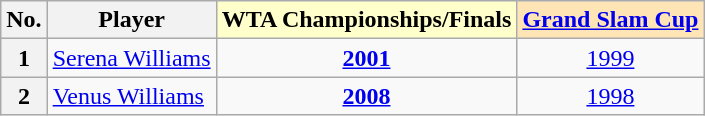<table class="wikitable sortable" style="text-align:center;">
<tr>
<th>No.</th>
<th>Player</th>
<th - style="background:#ffc;">WTA Championships/Finals</th>
<th - style="background:moccasin;"><a href='#'>Grand Slam Cup</a></th>
</tr>
<tr>
<th>1</th>
<td style="text-align:left;"> <a href='#'>Serena Williams</a></td>
<td><strong><a href='#'>2001</a></strong></td>
<td><a href='#'>1999</a></td>
</tr>
<tr>
<th>2</th>
<td style="text-align:left;"> <a href='#'>Venus Williams</a> </td>
<td><strong><a href='#'>2008</a></strong></td>
<td><a href='#'>1998</a></td>
</tr>
</table>
